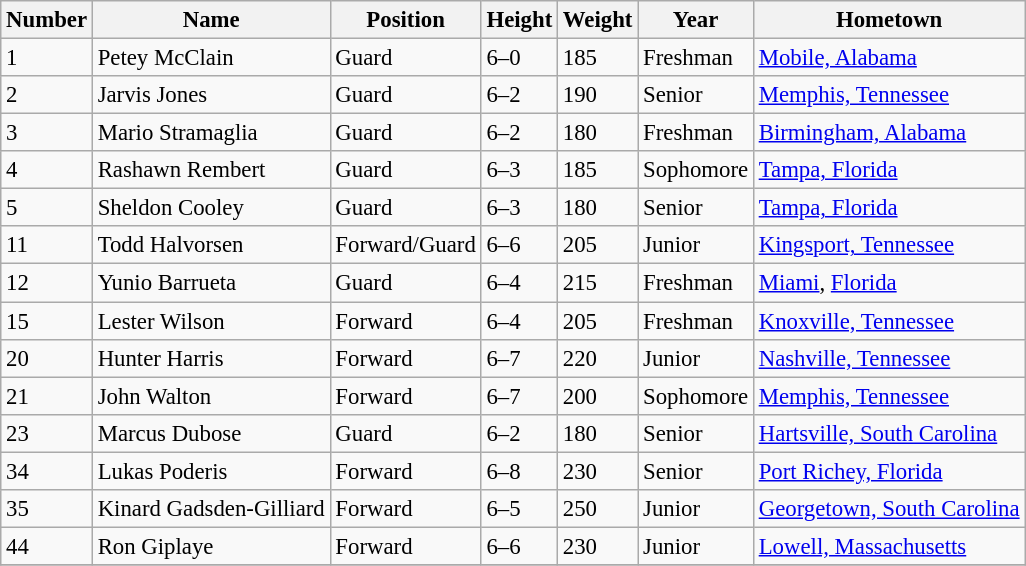<table class="wikitable" style="font-size: 95%;">
<tr>
<th>Number</th>
<th>Name</th>
<th>Position</th>
<th>Height</th>
<th>Weight</th>
<th>Year</th>
<th>Hometown</th>
</tr>
<tr>
<td>1</td>
<td>Petey McClain</td>
<td>Guard</td>
<td>6–0</td>
<td>185</td>
<td>Freshman</td>
<td><a href='#'>Mobile, Alabama</a></td>
</tr>
<tr>
<td>2</td>
<td>Jarvis Jones</td>
<td>Guard</td>
<td>6–2</td>
<td>190</td>
<td>Senior</td>
<td><a href='#'>Memphis, Tennessee</a></td>
</tr>
<tr>
<td>3</td>
<td>Mario Stramaglia</td>
<td>Guard</td>
<td>6–2</td>
<td>180</td>
<td>Freshman</td>
<td><a href='#'>Birmingham, Alabama</a></td>
</tr>
<tr>
<td>4</td>
<td>Rashawn Rembert</td>
<td>Guard</td>
<td>6–3</td>
<td>185</td>
<td>Sophomore</td>
<td><a href='#'>Tampa, Florida</a></td>
</tr>
<tr>
<td>5</td>
<td>Sheldon Cooley</td>
<td>Guard</td>
<td>6–3</td>
<td>180</td>
<td>Senior</td>
<td><a href='#'>Tampa, Florida</a></td>
</tr>
<tr>
<td>11</td>
<td>Todd Halvorsen</td>
<td>Forward/Guard</td>
<td>6–6</td>
<td>205</td>
<td>Junior</td>
<td><a href='#'>Kingsport, Tennessee</a></td>
</tr>
<tr>
<td>12</td>
<td>Yunio Barrueta</td>
<td>Guard</td>
<td>6–4</td>
<td>215</td>
<td>Freshman</td>
<td><a href='#'>Miami</a>, <a href='#'>Florida</a></td>
</tr>
<tr>
<td>15</td>
<td>Lester Wilson</td>
<td>Forward</td>
<td>6–4</td>
<td>205</td>
<td>Freshman</td>
<td><a href='#'>Knoxville, Tennessee</a></td>
</tr>
<tr>
<td>20</td>
<td>Hunter Harris</td>
<td>Forward</td>
<td>6–7</td>
<td>220</td>
<td>Junior</td>
<td><a href='#'>Nashville, Tennessee</a></td>
</tr>
<tr>
<td>21</td>
<td>John Walton</td>
<td>Forward</td>
<td>6–7</td>
<td>200</td>
<td>Sophomore</td>
<td><a href='#'>Memphis, Tennessee</a></td>
</tr>
<tr>
<td>23</td>
<td>Marcus Dubose</td>
<td>Guard</td>
<td>6–2</td>
<td>180</td>
<td>Senior</td>
<td><a href='#'>Hartsville, South Carolina</a></td>
</tr>
<tr>
<td>34</td>
<td>Lukas Poderis</td>
<td>Forward</td>
<td>6–8</td>
<td>230</td>
<td>Senior</td>
<td><a href='#'>Port Richey, Florida</a></td>
</tr>
<tr>
<td>35</td>
<td>Kinard Gadsden-Gilliard</td>
<td>Forward</td>
<td>6–5</td>
<td>250</td>
<td>Junior</td>
<td><a href='#'>Georgetown, South Carolina</a></td>
</tr>
<tr>
<td>44</td>
<td>Ron Giplaye</td>
<td>Forward</td>
<td>6–6</td>
<td>230</td>
<td>Junior</td>
<td><a href='#'>Lowell, Massachusetts</a></td>
</tr>
<tr>
</tr>
</table>
